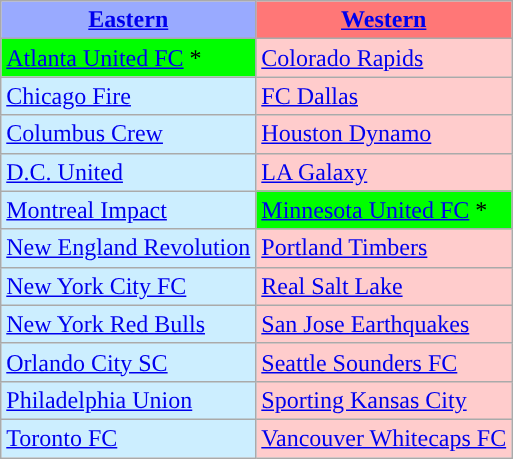<table class="wikitable">
<tr>
<th style="background-color: #9AF;"><a href='#'>Eastern</a></th>
<th style="background-color: #F77;"><a href='#'>Western</a></th>
</tr>
<tr>
<td style="background-color: #0F0;"><a href='#'>Atlanta United FC</a> *</td>
<td style="background-color: #FCC;"><a href='#'>Colorado Rapids</a></td>
</tr>
<tr>
<td style="background-color: #CEF;"><a href='#'>Chicago Fire</a></td>
<td style="background-color: #FCC;"><a href='#'>FC Dallas</a></td>
</tr>
<tr>
<td style="background-color: #CEF;"><a href='#'>Columbus Crew</a></td>
<td style="background-color: #FCC;"><a href='#'>Houston Dynamo</a></td>
</tr>
<tr>
<td style="background-color: #CEF;"><a href='#'>D.C. United</a></td>
<td style="background-color: #FCC;"><a href='#'>LA Galaxy</a></td>
</tr>
<tr>
<td style="background-color: #CEF;"><a href='#'>Montreal Impact</a></td>
<td style="background-color: #0F0;"><a href='#'>Minnesota United FC</a> *</td>
</tr>
<tr>
<td style="background-color: #CEF;"><a href='#'>New England Revolution</a></td>
<td style="background-color: #FCC;"><a href='#'>Portland Timbers</a></td>
</tr>
<tr>
<td style="background-color: #CEF;"><a href='#'>New York City FC</a></td>
<td style="background-color: #FCC;"><a href='#'>Real Salt Lake</a></td>
</tr>
<tr>
<td style="background-color: #CEF;"><a href='#'>New York Red Bulls</a></td>
<td style="background-color: #FCC;"><a href='#'>San Jose Earthquakes</a></td>
</tr>
<tr>
<td style="background-color: #CEF;"><a href='#'>Orlando City SC</a></td>
<td style="background-color: #FCC;"><a href='#'>Seattle Sounders FC</a></td>
</tr>
<tr>
<td style="background-color: #CEF;"><a href='#'>Philadelphia Union</a></td>
<td style="background-color: #FCC;"><a href='#'>Sporting Kansas City</a></td>
</tr>
<tr>
<td style="background-color: #CEF;"><a href='#'>Toronto FC</a></td>
<td style="background-color: #FCC;"><a href='#'>Vancouver Whitecaps FC</a></td>
</tr>
</table>
